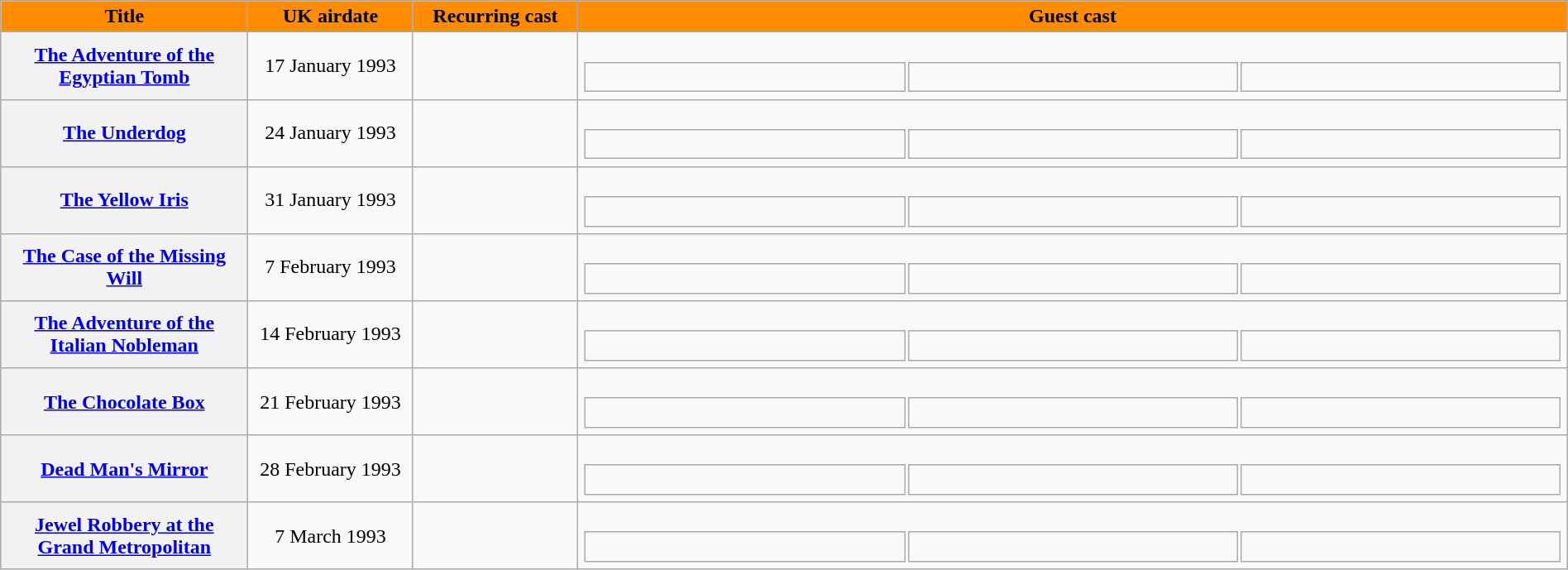<table class="wikitable plainrowheaders" style="width:100%;">
<tr>
<th style="background: DarkOrange; width:15%;">Title</th>
<th style="background: DarkOrange; width:10%;">UK airdate</th>
<th style="background: DarkOrange; width:10%;">Recurring cast</th>
<th style="background: DarkOrange; width:60%;">Guest cast</th>
</tr>
<tr id="The Adventure of the Egyptian Tomb">
<th scope="row" style="text-align:center;"><a href='#'>The Adventure of the Egyptian Tomb</a></th>
<td style="text-align:center;">17 January 1993</td>
<td></td>
<td><br><table style="width:100%; font-size:90%;">
<tr>
<td style="width:33%; vertical-align:top;"><br></td>
<td style="width:34%; vertical-align:top;"><br></td>
<td style="width:33%; vertical-align:top;"><br></td>
</tr>
</table>
</td>
</tr>
<tr id="The Underdog">
<th scope="row" style="text-align:center;"><a href='#'>The Underdog</a></th>
<td style="text-align:center;">24 January 1993</td>
<td></td>
<td><br><table style="width:100%; font-size:90%;">
<tr>
<td style="width:33%; vertical-align:top;"><br></td>
<td style="width:34%; vertical-align:top;"><br></td>
<td style="width:33%; vertical-align:top;"><br></td>
</tr>
</table>
</td>
</tr>
<tr id="The Yellow Iris">
<th scope="row" style="text-align:center;"><a href='#'>The Yellow Iris</a></th>
<td style="text-align:center;">31 January 1993</td>
<td></td>
<td><br><table style="width:100%; font-size:90%;">
<tr>
<td style="width:33%; vertical-align:top;"><br></td>
<td style="width:34%; vertical-align:top;"><br></td>
<td style="width:33%; vertical-align:top;"><br></td>
</tr>
</table>
</td>
</tr>
<tr id="The Case of the Missing Will">
<th scope="row" style="text-align:center;"><a href='#'>The Case of the Missing Will</a></th>
<td style="text-align:center;">7 February 1993</td>
<td></td>
<td><br><table style="width:100%; font-size:90%;">
<tr>
<td style="width:33%; vertical-align:top;"><br></td>
<td style="width:34%; vertical-align:top;"><br></td>
<td style="width:33%; vertical-align:top;"><br></td>
</tr>
</table>
</td>
</tr>
<tr id="The Adventure of the Italian Nobleman">
<th scope="row" style="text-align:center;"><a href='#'>The Adventure of the Italian Nobleman</a></th>
<td style="text-align:center;">14 February 1993</td>
<td></td>
<td><br><table style="width:100%; font-size:90%;">
<tr>
<td style="width:33%; vertical-align:top;"><br></td>
<td style="width:34%; vertical-align:top;"><br></td>
<td style="width:33%; vertical-align:top;"><br></td>
</tr>
</table>
</td>
</tr>
<tr id="The Chocolate Box">
<th scope="row" style="text-align:center;"><a href='#'>The Chocolate Box</a></th>
<td style="text-align:center;">21 February 1993</td>
<td></td>
<td><br><table style="width:100%; font-size:90%;">
<tr>
<td style="width:33%; vertical-align:top;"><br></td>
<td style="width:34%; vertical-align:top;"><br></td>
<td style="width:33%; vertical-align:top;"><br></td>
</tr>
</table>
</td>
</tr>
<tr id="Dead Man's Mirror">
<th scope="row" style="text-align:center;"><a href='#'>Dead Man's Mirror</a></th>
<td style="text-align:center;">28 February 1993</td>
<td></td>
<td><br><table style="width:100%; font-size:90%;">
<tr>
<td style="width:33%; vertical-align:top;"><br></td>
<td style="width:34%; vertical-align:top;"><br></td>
<td style="width:33%; vertical-align:top;"><br></td>
</tr>
</table>
</td>
</tr>
<tr id="Jewel Robbery at the Grand Metropolitan">
<th scope="row" style="text-align:center;"><a href='#'>Jewel Robbery at the Grand Metropolitan</a></th>
<td style="text-align:center;">7 March 1993</td>
<td></td>
<td><br><table style="width:100%; font-size:90%;">
<tr>
<td style="width:33%; vertical-align:top;"><br></td>
<td style="width:34%; vertical-align:top;"><br></td>
<td style="width:33%; vertical-align:top;"><br></td>
</tr>
</table>
</td>
</tr>
</table>
